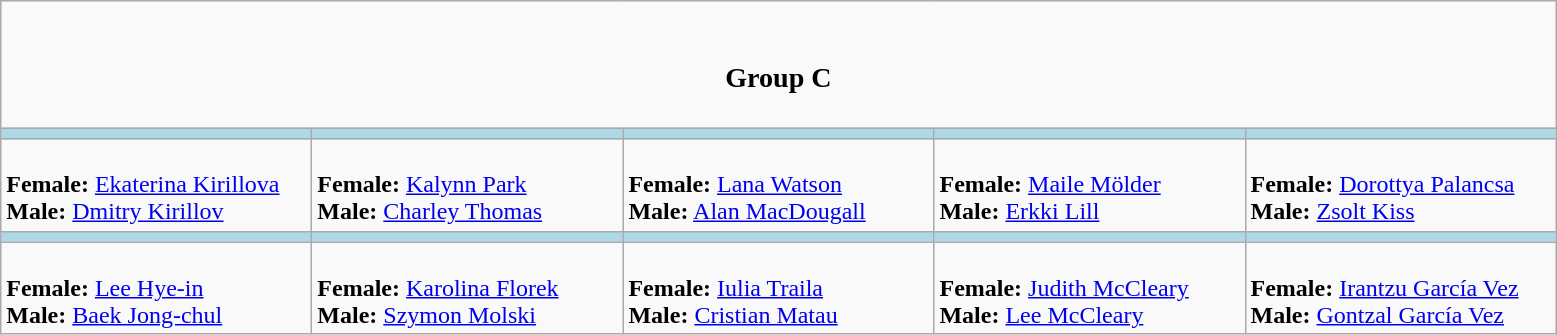<table class="wikitable">
<tr>
<td align=center colspan="5"><br><h3>Group C</h3></td>
</tr>
<tr>
<th style="background: #ADD8E6;" width=200></th>
<th style="background: #ADD8E6;" width=200></th>
<th style="background: #ADD8E6;" width=200></th>
<th style="background: #ADD8E6;" width=200></th>
<th style="background: #ADD8E6;" width=200></th>
</tr>
<tr>
<td><br><strong>Female:</strong> <a href='#'>Ekaterina Kirillova</a><br> 
<strong>Male:</strong> <a href='#'>Dmitry Kirillov</a></td>
<td><br><strong>Female:</strong> <a href='#'>Kalynn Park</a><br> 
<strong>Male:</strong> <a href='#'>Charley Thomas</a></td>
<td><br><strong>Female:</strong> <a href='#'>Lana Watson</a><br> 
<strong>Male:</strong> <a href='#'>Alan MacDougall</a></td>
<td><br><strong>Female:</strong> <a href='#'>Maile Mölder</a><br>
<strong>Male:</strong> <a href='#'>Erkki Lill</a></td>
<td><br><strong>Female:</strong> <a href='#'>Dorottya Palancsa</a><br> 
<strong>Male:</strong> <a href='#'>Zsolt Kiss</a></td>
</tr>
<tr>
<th style="background: #ADD8E6;" width=200></th>
<th style="background: #ADD8E6;" width=200></th>
<th style="background: #ADD8E6;" width=200></th>
<th style="background: #ADD8E6;" width=200></th>
<th style="background: #ADD8E6;" width=200></th>
</tr>
<tr>
<td><br><strong>Female:</strong> <a href='#'>Lee Hye-in</a><br> 
<strong>Male:</strong> <a href='#'>Baek Jong-chul</a></td>
<td><br><strong>Female:</strong> <a href='#'>Karolina Florek</a><br> 
<strong>Male:</strong> <a href='#'>Szymon Molski</a></td>
<td><br><strong>Female:</strong> <a href='#'>Iulia Traila</a><br> 
<strong>Male:</strong> <a href='#'>Cristian Matau</a></td>
<td><br><strong>Female:</strong> <a href='#'>Judith McCleary</a><br>
<strong>Male:</strong> <a href='#'>Lee McCleary</a></td>
<td><br><strong>Female:</strong> <a href='#'>Irantzu García Vez</a><br>
<strong>Male:</strong> <a href='#'>Gontzal García Vez</a></td>
</tr>
</table>
